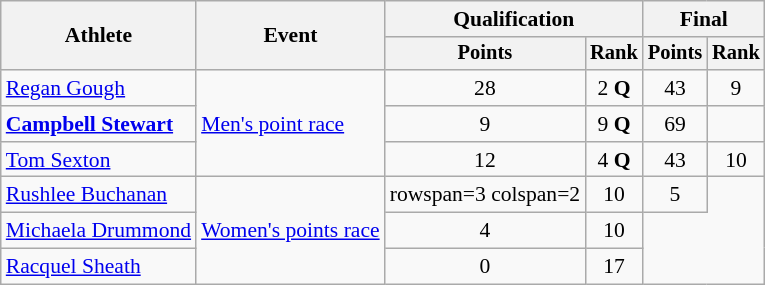<table class="wikitable" style="font-size:90%;">
<tr>
<th rowspan=2>Athlete</th>
<th rowspan=2>Event</th>
<th colspan=2>Qualification</th>
<th colspan=2>Final</th>
</tr>
<tr style="font-size:95%">
<th>Points</th>
<th>Rank</th>
<th>Points</th>
<th>Rank</th>
</tr>
<tr align=center>
<td align=left><a href='#'>Regan Gough</a></td>
<td align=left rowspan=3><a href='#'>Men's point race</a></td>
<td>28</td>
<td>2 <strong>Q</strong></td>
<td>43</td>
<td>9</td>
</tr>
<tr align=center>
<td align=left><strong><a href='#'>Campbell Stewart</a></strong></td>
<td>9</td>
<td>9 <strong>Q</strong></td>
<td>69</td>
<td></td>
</tr>
<tr align=center>
<td align=left><a href='#'>Tom Sexton</a></td>
<td>12</td>
<td>4 <strong>Q</strong></td>
<td>43</td>
<td>10</td>
</tr>
<tr align=center>
<td align=left><a href='#'>Rushlee Buchanan</a></td>
<td align=left rowspan=3><a href='#'>Women's points race</a></td>
<td>rowspan=3 colspan=2 </td>
<td>10</td>
<td>5</td>
</tr>
<tr align=center>
<td align=left><a href='#'>Michaela Drummond</a></td>
<td>4</td>
<td>10</td>
</tr>
<tr align=center>
<td align=left><a href='#'>Racquel Sheath</a></td>
<td>0</td>
<td>17</td>
</tr>
</table>
